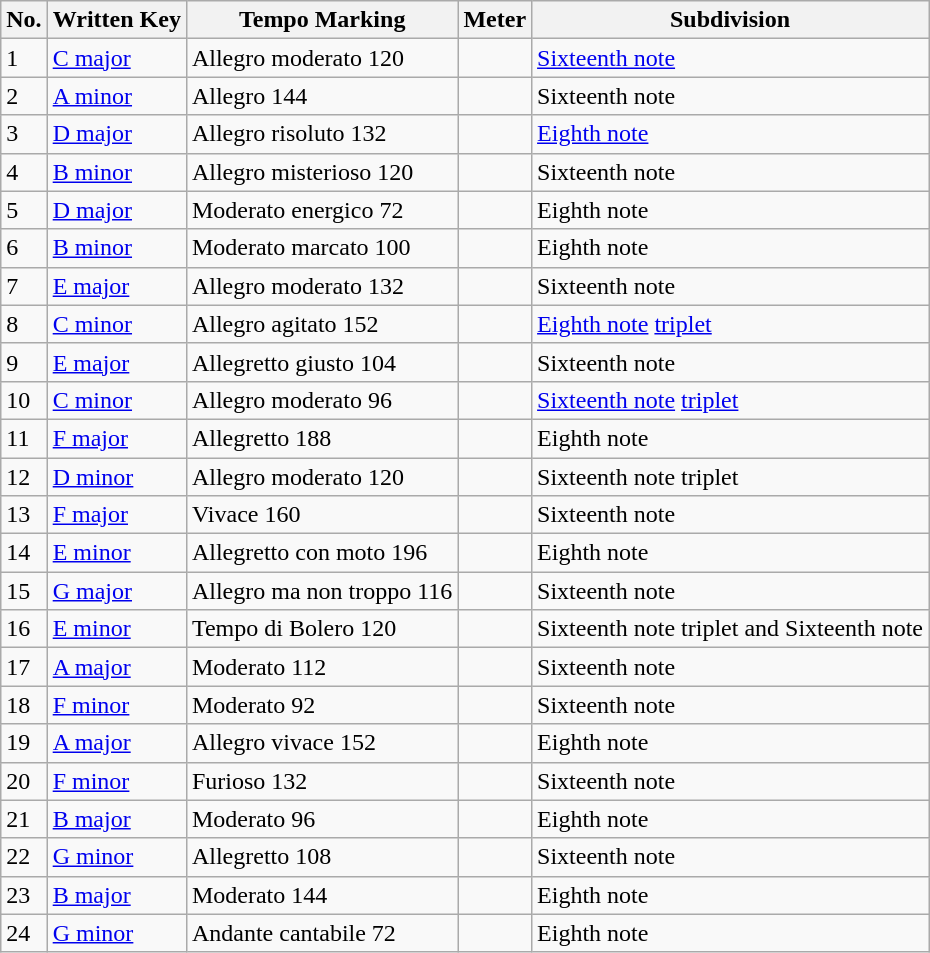<table class="wikitable sortable mw-collapsible mw-collapsed">
<tr>
<th>No.</th>
<th>Written Key</th>
<th>Tempo Marking</th>
<th>Meter</th>
<th>Subdivision</th>
</tr>
<tr>
<td>1</td>
<td><a href='#'>C major</a></td>
<td>Allegro moderato   120</td>
<td></td>
<td><a href='#'>Sixteenth note</a></td>
</tr>
<tr>
<td>2</td>
<td><a href='#'>A minor</a></td>
<td>Allegro   144</td>
<td></td>
<td>Sixteenth note</td>
</tr>
<tr>
<td>3</td>
<td><a href='#'>D major</a></td>
<td>Allegro risoluto   132</td>
<td></td>
<td><a href='#'>Eighth note</a></td>
</tr>
<tr>
<td>4</td>
<td><a href='#'>B minor</a></td>
<td>Allegro misterioso   120</td>
<td></td>
<td>Sixteenth note</td>
</tr>
<tr>
<td>5</td>
<td><a href='#'>D major</a></td>
<td>Moderato energico   72</td>
<td></td>
<td>Eighth note</td>
</tr>
<tr>
<td>6</td>
<td><a href='#'>B minor</a></td>
<td>Moderato marcato   100</td>
<td></td>
<td>Eighth note</td>
</tr>
<tr>
<td>7</td>
<td><a href='#'>E major</a></td>
<td>Allegro moderato   132</td>
<td></td>
<td>Sixteenth note</td>
</tr>
<tr>
<td>8</td>
<td><a href='#'>C minor</a></td>
<td>Allegro agitato   152</td>
<td></td>
<td><a href='#'>Eighth note</a> <a href='#'>triplet</a></td>
</tr>
<tr>
<td>9</td>
<td><a href='#'>E major</a></td>
<td>Allegretto giusto   104</td>
<td></td>
<td>Sixteenth note</td>
</tr>
<tr>
<td>10</td>
<td><a href='#'>C minor</a></td>
<td>Allegro moderato   96</td>
<td></td>
<td><a href='#'>Sixteenth note</a> <a href='#'>triplet</a></td>
</tr>
<tr>
<td>11</td>
<td><a href='#'>F major</a></td>
<td>Allegretto   188</td>
<td></td>
<td>Eighth note</td>
</tr>
<tr>
<td>12</td>
<td><a href='#'>D minor</a></td>
<td>Allegro moderato   120</td>
<td></td>
<td>Sixteenth note triplet</td>
</tr>
<tr>
<td>13</td>
<td><a href='#'>F major</a></td>
<td>Vivace   160</td>
<td></td>
<td>Sixteenth note</td>
</tr>
<tr>
<td>14</td>
<td><a href='#'>E minor</a></td>
<td>Allegretto con moto   196</td>
<td></td>
<td>Eighth note</td>
</tr>
<tr>
<td>15</td>
<td><a href='#'>G major</a></td>
<td>Allegro ma non troppo   116</td>
<td></td>
<td>Sixteenth note</td>
</tr>
<tr>
<td>16</td>
<td><a href='#'>E minor</a></td>
<td>Tempo di Bolero   120</td>
<td></td>
<td>Sixteenth note triplet and Sixteenth note</td>
</tr>
<tr>
<td>17</td>
<td><a href='#'>A major</a></td>
<td>Moderato   112</td>
<td></td>
<td>Sixteenth note</td>
</tr>
<tr>
<td>18</td>
<td><a href='#'>F minor</a></td>
<td>Moderato   92</td>
<td></td>
<td>Sixteenth note</td>
</tr>
<tr>
<td>19</td>
<td><a href='#'>A major</a></td>
<td>Allegro vivace   152</td>
<td></td>
<td>Eighth note</td>
</tr>
<tr>
<td>20</td>
<td><a href='#'>F minor</a></td>
<td>Furioso   132</td>
<td></td>
<td>Sixteenth note</td>
</tr>
<tr>
<td>21</td>
<td><a href='#'>B major</a></td>
<td>Moderato   96</td>
<td></td>
<td>Eighth note</td>
</tr>
<tr>
<td>22</td>
<td><a href='#'>G minor</a></td>
<td>Allegretto   108</td>
<td></td>
<td>Sixteenth note</td>
</tr>
<tr>
<td>23</td>
<td><a href='#'>B major</a></td>
<td>Moderato   144</td>
<td></td>
<td>Eighth note</td>
</tr>
<tr>
<td>24</td>
<td><a href='#'>G minor</a></td>
<td>Andante cantabile   72</td>
<td></td>
<td>Eighth note</td>
</tr>
</table>
